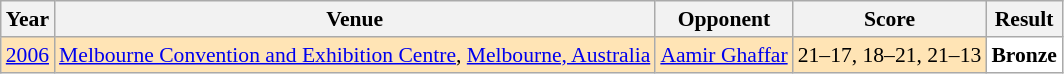<table class="sortable wikitable" style="font-size: 90%;">
<tr>
<th>Year</th>
<th>Venue</th>
<th>Opponent</th>
<th>Score</th>
<th>Result</th>
</tr>
<tr style="background:#FFE4B5">
<td align="center"><a href='#'>2006</a></td>
<td align="left"><a href='#'>Melbourne Convention and Exhibition Centre</a>, <a href='#'>Melbourne, Australia</a></td>
<td align="left"> <a href='#'>Aamir Ghaffar</a></td>
<td align="left">21–17, 18–21, 21–13</td>
<td style="text-align:left; background:white"> <strong>Bronze</strong></td>
</tr>
</table>
